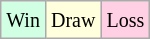<table class="wikitable">
<tr>
<td style="background-color: #d0ffe3;"><small>Win</small></td>
<td style="background-color: #ffffdd;"><small>Draw</small></td>
<td style="background-color: #ffd0e3;"><small>Loss</small></td>
</tr>
</table>
